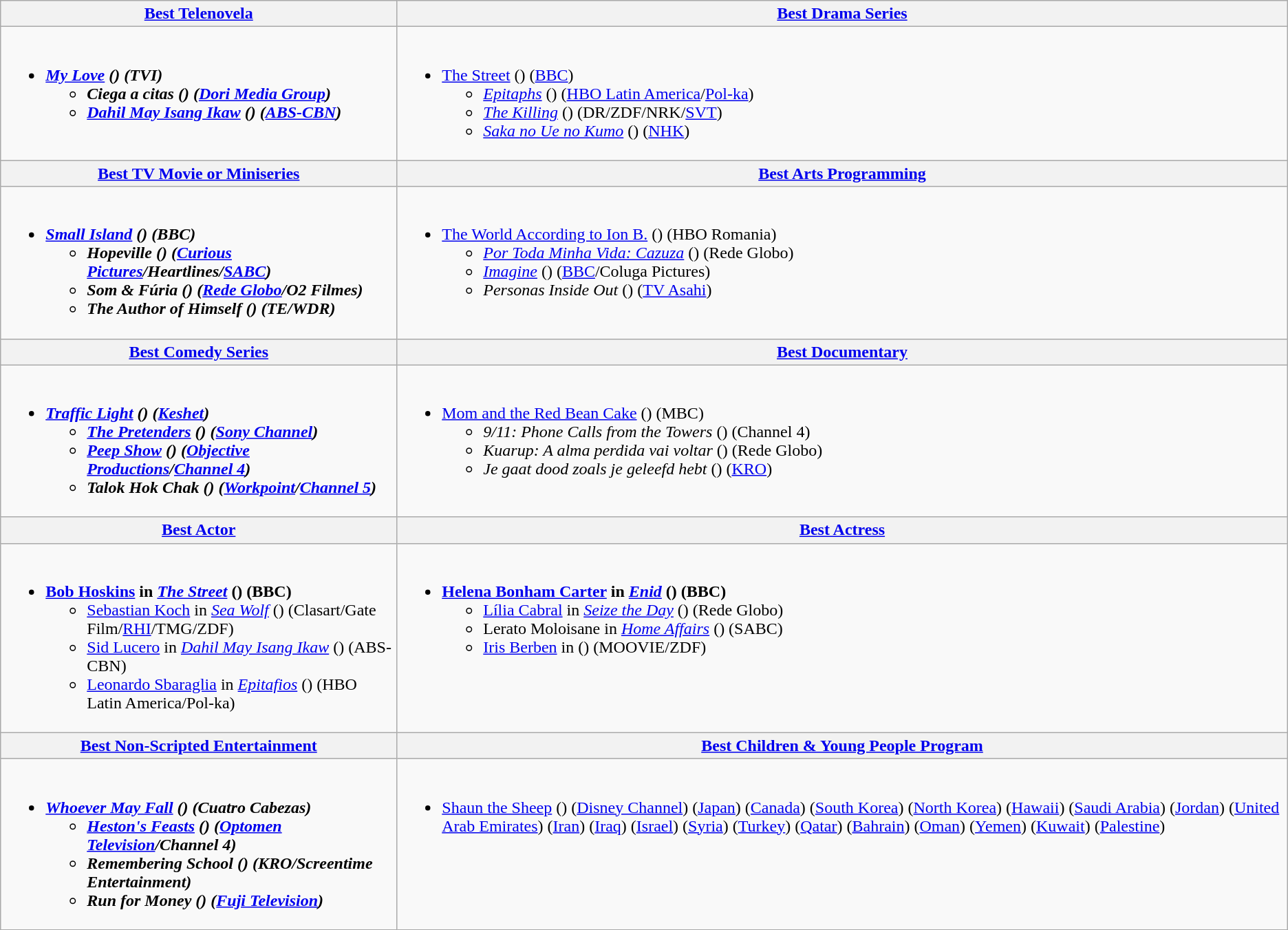<table class="wikitable">
<tr>
<th style:"width:50%"><a href='#'>Best Telenovela</a></th>
<th style:"width:50%"><a href='#'>Best Drama Series</a></th>
</tr>
<tr>
<td valign="top"><br><ul><li><strong><em><a href='#'>My Love</a><em> () (TVI)<strong><ul><li></em>Ciega a citas<em> () (<a href='#'>Dori Media Group</a>)</li><li></em><a href='#'>Dahil May Isang Ikaw</a><em> () (<a href='#'>ABS-CBN</a>)</li></ul></li></ul></td>
<td valign="top"><br><ul><li></em></strong><a href='#'>The Street</a></em> () (<a href='#'>BBC</a>)</strong><ul><li><em><a href='#'>Epitaphs</a></em> () (<a href='#'>HBO Latin America</a>/<a href='#'>Pol-ka</a>)</li><li><em><a href='#'>The Killing</a></em> () (DR/ZDF/NRK/<a href='#'>SVT</a>)</li><li><em><a href='#'>Saka no Ue no Kumo</a></em> () (<a href='#'>NHK</a>)</li></ul></li></ul></td>
</tr>
<tr>
<th style:"width:50%"><a href='#'>Best TV Movie or Miniseries</a></th>
<th style:"width:50%"><a href='#'>Best Arts Programming</a></th>
</tr>
<tr>
<td valign="top"><br><ul><li><strong><em><a href='#'>Small Island</a><em> () (BBC)<strong><ul><li></em>Hopeville<em> () (<a href='#'>Curious Pictures</a>/Heartlines/<a href='#'>SABC</a>)</li><li></em>Som & Fúria<em> () (<a href='#'>Rede Globo</a>/O2 Filmes)</li><li></em>The Author of Himself<em> () (TE/WDR)</li></ul></li></ul></td>
<td valign="top"><br><ul><li></em></strong><a href='#'>The World According to Ion B.</a></em> () (HBO Romania)</strong><ul><li><em><a href='#'>Por Toda Minha Vida: Cazuza</a></em> () (Rede Globo)</li><li><em><a href='#'>Imagine</a></em> () (<a href='#'>BBC</a>/Coluga Pictures)</li><li><em>Personas Inside Out</em> () (<a href='#'>TV Asahi</a>)</li></ul></li></ul></td>
</tr>
<tr>
<th style:"width:50%"><a href='#'>Best Comedy Series</a></th>
<th style:"width:50%"><a href='#'>Best Documentary</a></th>
</tr>
<tr>
<td valign="top"><br><ul><li><strong><em><a href='#'>Traffic Light</a><em> () (<a href='#'>Keshet</a>)<strong><ul><li></em><a href='#'>The Pretenders</a><em> () (<a href='#'>Sony Channel</a>)</li><li></em><a href='#'>Peep Show</a><em> () (<a href='#'>Objective Productions</a>/<a href='#'>Channel 4</a>)</li><li></em>Talok Hok Chak<em> () (<a href='#'>Workpoint</a>/<a href='#'>Channel 5</a>)</li></ul></li></ul></td>
<td valign="top"><br><ul><li></em></strong><a href='#'>Mom and the Red Bean Cake</a></em> () (MBC)</strong><ul><li><em>9/11: Phone Calls from the Towers</em> () (Channel 4)</li><li><em>Kuarup: A alma perdida vai voltar</em> () (Rede Globo)</li><li><em>Je gaat dood zoals je geleefd hebt</em> () (<a href='#'>KRO</a>)</li></ul></li></ul></td>
</tr>
<tr>
<th style:"width:50%"><a href='#'>Best Actor</a></th>
<th style:"width:50%"><a href='#'>Best Actress</a></th>
</tr>
<tr>
<td valign="top"><br><ul><li><strong><a href='#'>Bob Hoskins</a> in <em><a href='#'>The Street</a></em> () (BBC)</strong><ul><li><a href='#'>Sebastian Koch</a> in <em><a href='#'>Sea Wolf</a></em> () (Clasart/Gate Film/<a href='#'>RHI</a>/TMG/ZDF)</li><li><a href='#'>Sid Lucero</a> in <em><a href='#'>Dahil May Isang Ikaw</a></em> () (ABS-CBN)</li><li><a href='#'>Leonardo Sbaraglia</a> in <em><a href='#'>Epitafios</a></em> () (HBO Latin America/Pol-ka)</li></ul></li></ul></td>
<td valign="top"><br><ul><li><strong><a href='#'>Helena Bonham Carter</a> in <em><a href='#'>Enid</a></em> () (BBC)</strong><ul><li><a href='#'>Lília Cabral</a> in <em><a href='#'>Seize the Day</a></em> () (Rede Globo)</li><li>Lerato Moloisane in <em><a href='#'>Home Affairs</a></em> () (SABC)</li><li><a href='#'>Iris Berben</a> in <em></em> () (MOOVIE/ZDF)</li></ul></li></ul></td>
</tr>
<tr>
<th style:"width:50%"><a href='#'>Best Non-Scripted Entertainment</a></th>
<th style:"width:50%"><a href='#'>Best Children & Young People Program</a></th>
</tr>
<tr>
<td valign="top"><br><ul><li><strong><em><a href='#'>Whoever May Fall</a><em> () (Cuatro Cabezas)<strong><ul><li></em><a href='#'>Heston's Feasts</a><em> () (<a href='#'>Optomen Television</a>/Channel 4)</li><li></em>Remembering School<em> () (KRO/Screentime Entertainment)</li><li></em>Run for Money<em> () (<a href='#'>Fuji Television</a>)</li></ul></li></ul></td>
<td valign="top"><br><ul><li></em></strong><a href='#'>Shaun the Sheep</a></em> () (<a href='#'>Disney Channel</a>) (<a href='#'>Japan</a>) (<a href='#'>Canada</a>) (<a href='#'>South Korea</a>) (<a href='#'>North Korea</a>) (<a href='#'>Hawaii</a>) (<a href='#'>Saudi Arabia</a>) (<a href='#'>Jordan</a>) (<a href='#'>United Arab Emirates</a>) (<a href='#'>Iran</a>) (<a href='#'>Iraq</a>) (<a href='#'>Israel</a>) (<a href='#'>Syria</a>) (<a href='#'>Turkey</a>) (<a href='#'>Qatar</a>) (<a href='#'>Bahrain</a>)  (<a href='#'>Oman</a>)  (<a href='#'>Yemen</a>) (<a href='#'>Kuwait</a>) (<a href='#'>Palestine</a>)</strong></li></ul></td>
</tr>
</table>
